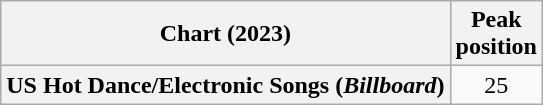<table class="wikitable sortable plainrowheaders" style="text-align:center">
<tr>
<th scope="col">Chart (2023)</th>
<th scope="col">Peak<br>position</th>
</tr>
<tr>
<th scope="row">US Hot Dance/Electronic Songs (<em>Billboard</em>)</th>
<td>25</td>
</tr>
</table>
